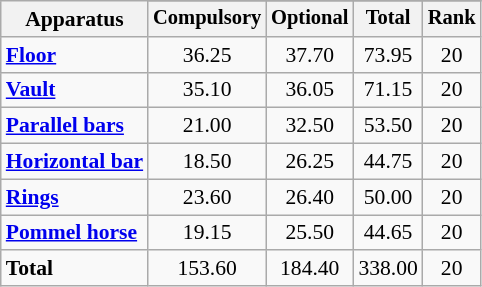<table class="wikitable" style="font-size:90%">
<tr>
<th rowspan=2>Apparatus</th>
</tr>
<tr style="font-size:95%">
<th>Compulsory</th>
<th>Optional</th>
<th>Total</th>
<th>Rank</th>
</tr>
<tr align=center>
<td align=left><strong><a href='#'>Floor</a></strong></td>
<td>36.25</td>
<td>37.70</td>
<td>73.95</td>
<td>20</td>
</tr>
<tr align=center>
<td align=left><strong><a href='#'>Vault</a></strong></td>
<td>35.10</td>
<td>36.05</td>
<td>71.15</td>
<td>20</td>
</tr>
<tr align=center>
<td align=left><strong><a href='#'>Parallel bars</a></strong></td>
<td>21.00</td>
<td>32.50</td>
<td>53.50</td>
<td>20</td>
</tr>
<tr align=center>
<td align=left><strong><a href='#'>Horizontal bar</a></strong></td>
<td>18.50</td>
<td>26.25</td>
<td>44.75</td>
<td>20</td>
</tr>
<tr align=center>
<td align=left><strong><a href='#'>Rings</a></strong></td>
<td>23.60</td>
<td>26.40</td>
<td>50.00</td>
<td>20</td>
</tr>
<tr align=center>
<td align=left><strong><a href='#'>Pommel horse</a></strong></td>
<td>19.15</td>
<td>25.50</td>
<td>44.65</td>
<td>20</td>
</tr>
<tr align=center>
<td align=left><strong>Total</strong></td>
<td>153.60</td>
<td>184.40</td>
<td>338.00</td>
<td>20</td>
</tr>
</table>
